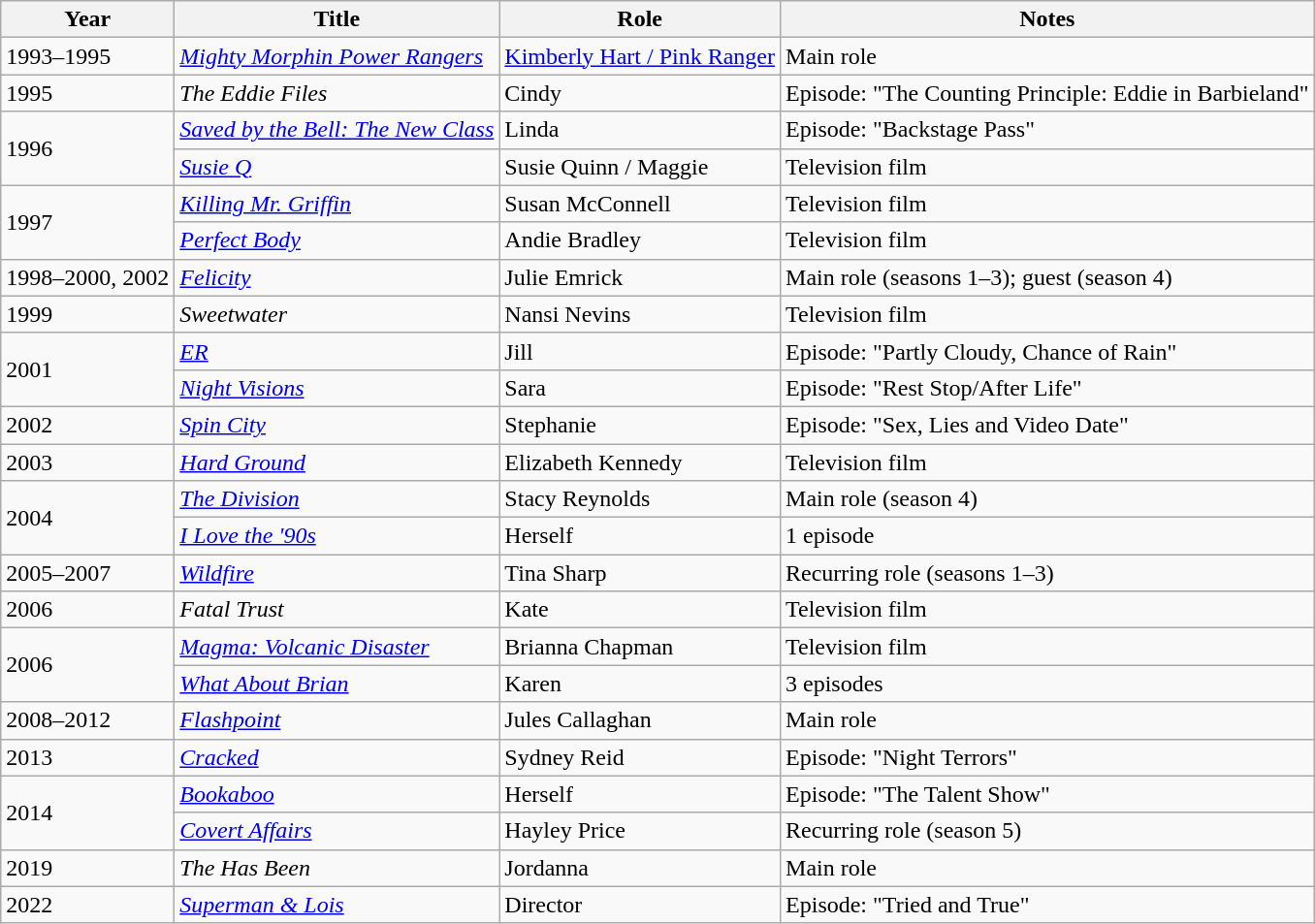<table class = "wikitable sortable">
<tr>
<th>Year</th>
<th>Title</th>
<th class="unsortable">Role</th>
<th class="unsortable">Notes</th>
</tr>
<tr>
<td>1993–1995</td>
<td><em><a href='#'>Mighty Morphin Power Rangers</a></em></td>
<td><a href='#'>Kimberly Hart / Pink Ranger</a></td>
<td>Main role</td>
</tr>
<tr>
<td>1995</td>
<td data-sort-value="Eddie Files, The"><em>The Eddie Files</em></td>
<td>Cindy</td>
<td>Episode: "The Counting Principle: Eddie in Barbieland"</td>
</tr>
<tr>
<td rowspan="2">1996</td>
<td><em><a href='#'>Saved by the Bell: The New Class</a></em></td>
<td>Linda</td>
<td>Episode: "Backstage Pass"</td>
</tr>
<tr>
<td><em><a href='#'>Susie Q</a></em></td>
<td>Susie Quinn / Maggie</td>
<td>Television film</td>
</tr>
<tr>
<td rowspan="2">1997</td>
<td><em><a href='#'>Killing Mr. Griffin</a></em></td>
<td>Susan McConnell</td>
<td>Television film</td>
</tr>
<tr>
<td><em><a href='#'>Perfect Body</a></em></td>
<td>Andie Bradley</td>
<td>Television film</td>
</tr>
<tr>
<td>1998–2000, 2002</td>
<td><em><a href='#'>Felicity</a></em></td>
<td>Julie Emrick</td>
<td>Main role (seasons 1–3); guest (season 4)</td>
</tr>
<tr>
<td>1999</td>
<td><em>Sweetwater</em></td>
<td>Nansi Nevins</td>
<td>Television film</td>
</tr>
<tr>
<td rowspan="2">2001</td>
<td><em><a href='#'>ER</a></em></td>
<td>Jill</td>
<td>Episode: "Partly Cloudy, Chance of Rain"</td>
</tr>
<tr>
<td><em><a href='#'>Night Visions</a></em></td>
<td>Sara</td>
<td>Episode: "Rest Stop/After Life"</td>
</tr>
<tr>
<td>2002</td>
<td><em><a href='#'>Spin City</a></em></td>
<td>Stephanie</td>
<td>Episode: "Sex, Lies and Video Date"</td>
</tr>
<tr>
<td>2003</td>
<td><em><a href='#'>Hard Ground</a></em></td>
<td>Elizabeth Kennedy</td>
<td>Television film</td>
</tr>
<tr>
<td rowspan="2">2004</td>
<td data-sort-value="Division, The"><em><a href='#'>The Division</a></em></td>
<td>Stacy Reynolds</td>
<td>Main role (season 4)</td>
</tr>
<tr>
<td><em><a href='#'>I Love the '90s</a></em></td>
<td>Herself</td>
<td>1 episode</td>
</tr>
<tr>
<td>2005–2007</td>
<td><em><a href='#'>Wildfire</a></em></td>
<td>Tina Sharp</td>
<td>Recurring role (seasons 1–3)</td>
</tr>
<tr>
<td>2006</td>
<td><em>Fatal Trust</em></td>
<td>Kate</td>
<td>Television film</td>
</tr>
<tr>
<td rowspan="2">2006</td>
<td><em><a href='#'>Magma: Volcanic Disaster</a></em></td>
<td>Brianna Chapman</td>
<td>Television film</td>
</tr>
<tr>
<td><em><a href='#'>What About Brian</a></em></td>
<td>Karen</td>
<td>3 episodes</td>
</tr>
<tr>
<td>2008–2012</td>
<td><em><a href='#'>Flashpoint</a></em></td>
<td>Jules Callaghan</td>
<td>Main role</td>
</tr>
<tr>
<td>2013</td>
<td><em><a href='#'>Cracked</a></em></td>
<td>Sydney Reid</td>
<td>Episode: "Night Terrors"</td>
</tr>
<tr>
<td rowspan="2">2014</td>
<td><em><a href='#'>Bookaboo</a></em></td>
<td>Herself</td>
<td>Episode: "The Talent Show"</td>
</tr>
<tr>
<td><em><a href='#'>Covert Affairs</a></em></td>
<td>Hayley Price</td>
<td>Recurring role (season 5)</td>
</tr>
<tr>
<td>2019</td>
<td data-sort-value="Has Been, The"><em>The Has Been</em></td>
<td>Jordanna</td>
<td>Main role</td>
</tr>
<tr>
<td>2022</td>
<td><em><a href='#'>Superman & Lois</a></em></td>
<td>Director</td>
<td>Episode: "Tried and True"</td>
</tr>
</table>
